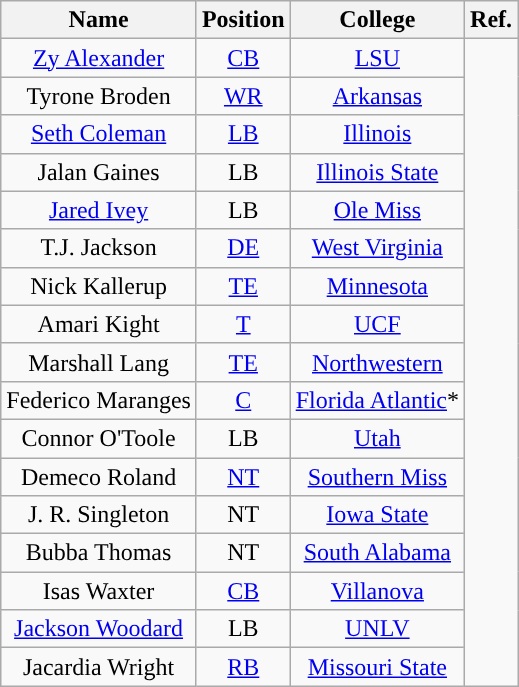<table class="wikitable" style="text-align:center">
<tr>
<th>Name</th>
<th>Position</th>
<th>College</th>
<th>Ref.</th>
</tr>
<tr>
<td><a href='#'>Zy Alexander</a></td>
<td><a href='#'>CB</a></td>
<td><a href='#'>LSU</a></td>
<td rowspan="17"></td>
</tr>
<tr>
<td>Tyrone Broden</td>
<td><a href='#'>WR</a></td>
<td><a href='#'>Arkansas</a></td>
</tr>
<tr>
<td><a href='#'>Seth Coleman</a></td>
<td><a href='#'>LB</a></td>
<td><a href='#'>Illinois</a></td>
</tr>
<tr>
<td>Jalan Gaines</td>
<td>LB</td>
<td><a href='#'>Illinois State</a></td>
</tr>
<tr>
<td><a href='#'>Jared Ivey</a></td>
<td>LB</td>
<td><a href='#'>Ole Miss</a></td>
</tr>
<tr>
<td>T.J. Jackson</td>
<td><a href='#'>DE</a></td>
<td><a href='#'>West Virginia</a></td>
</tr>
<tr>
<td>Nick Kallerup</td>
<td><a href='#'>TE</a></td>
<td><a href='#'>Minnesota</a></td>
</tr>
<tr>
<td>Amari Kight</td>
<td><a href='#'>T</a></td>
<td><a href='#'>UCF</a></td>
</tr>
<tr>
<td>Marshall Lang</td>
<td><a href='#'>TE</a></td>
<td><a href='#'>Northwestern</a></td>
</tr>
<tr>
<td>Federico Maranges</td>
<td><a href='#'>C</a></td>
<td><a href='#'>Florida Atlantic</a>*</td>
</tr>
<tr>
<td>Connor O'Toole</td>
<td>LB</td>
<td><a href='#'>Utah</a></td>
</tr>
<tr>
<td>Demeco Roland</td>
<td><a href='#'>NT</a></td>
<td><a href='#'>Southern Miss</a></td>
</tr>
<tr>
<td>J. R. Singleton</td>
<td>NT</td>
<td><a href='#'>Iowa State</a></td>
</tr>
<tr>
<td>Bubba Thomas</td>
<td>NT</td>
<td><a href='#'>South Alabama</a></td>
</tr>
<tr>
<td>Isas Waxter</td>
<td><a href='#'>CB</a></td>
<td><a href='#'>Villanova</a></td>
</tr>
<tr>
<td><a href='#'>Jackson Woodard</a></td>
<td>LB</td>
<td><a href='#'>UNLV</a></td>
</tr>
<tr>
<td>Jacardia Wright</td>
<td><a href='#'>RB</a></td>
<td><a href='#'>Missouri State</a></td>
</tr>
</table>
